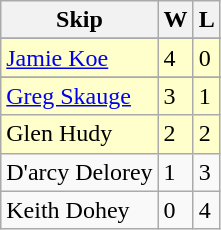<table class="wikitable">
<tr>
<th>Skip</th>
<th>W</th>
<th>L</th>
</tr>
<tr>
</tr>
<tr bgcolor=#ffffcc>
<td><a href='#'>Jamie Koe</a></td>
<td>4</td>
<td>0</td>
</tr>
<tr>
</tr>
<tr bgcolor=#ffffcc>
<td><a href='#'>Greg Skauge</a></td>
<td>3</td>
<td>1</td>
</tr>
<tr bgcolor=#ffffcc>
<td>Glen Hudy</td>
<td>2</td>
<td>2</td>
</tr>
<tr>
<td>D'arcy Delorey</td>
<td>1</td>
<td>3</td>
</tr>
<tr>
<td>Keith Dohey</td>
<td>0</td>
<td>4</td>
</tr>
</table>
